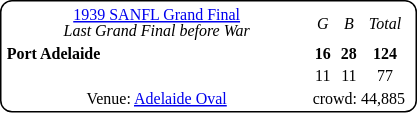<table style="margin-left:4px; float:right; border:1px #000 solid; border-radius:8px; background:#fff; font-family:Verdana; font-size:8pt; text-align:center;">
<tr>
<td width=200><a href='#'>1939 SANFL Grand Final</a><br><em>Last Grand Final before War</em></td>
<td><em>G</em></td>
<td><em>B</em></td>
<td><em>Total</em></td>
</tr>
<tr>
<td style="text-align:left"><strong>Port Adelaide</strong></td>
<td><strong>16</strong></td>
<td><strong>28</strong></td>
<td><strong>124</strong></td>
</tr>
<tr>
<td style="text-align:left"></td>
<td>11</td>
<td>11</td>
<td>77</td>
</tr>
<tr>
<td>Venue: <a href='#'>Adelaide Oval</a></td>
<td colspan=3>crowd: 44,885</td>
<td colspan=3></td>
</tr>
</table>
